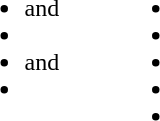<table>
<tr>
<td valign=top><br><ul><li> and </li><li></li><li> and </li><li></li></ul></td>
<td width=30></td>
<td valign=top><br><ul><li></li><li></li><li></li><li></li><li></li></ul></td>
</tr>
</table>
